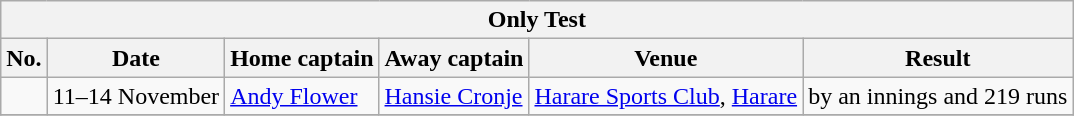<table class="wikitable">
<tr>
<th colspan="9">Only Test</th>
</tr>
<tr>
<th>No.</th>
<th>Date</th>
<th>Home captain</th>
<th>Away captain</th>
<th>Venue</th>
<th>Result</th>
</tr>
<tr>
<td></td>
<td>11–14 November</td>
<td><a href='#'>Andy Flower</a></td>
<td><a href='#'>Hansie Cronje</a></td>
<td><a href='#'>Harare Sports Club</a>, <a href='#'>Harare</a></td>
<td> by an innings and 219 runs</td>
</tr>
<tr>
</tr>
</table>
